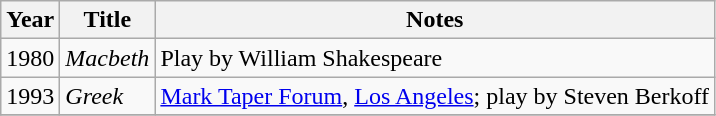<table class="wikitable">
<tr>
<th>Year</th>
<th>Title</th>
<th class="unsortable">Notes</th>
</tr>
<tr>
<td>1980</td>
<td><em>Macbeth</em></td>
<td>Play by William Shakespeare</td>
</tr>
<tr>
<td>1993</td>
<td><em>Greek</em></td>
<td><a href='#'>Mark Taper Forum</a>, <a href='#'>Los Angeles</a>; play by Steven Berkoff</td>
</tr>
<tr>
</tr>
</table>
